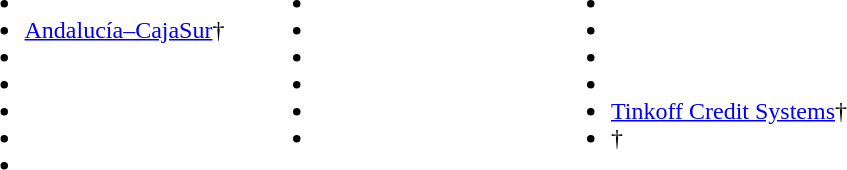<table>
<tr>
<td style="vertical-align:top; width:33%;"><br><ul><li></li><li><a href='#'>Andalucía–CajaSur</a>†</li><li></li><li></li><li></li><li></li><li></li></ul></td>
<td style="vertical-align:top; width:33%;"><br><ul><li></li><li></li><li></li><li></li><li></li><li></li></ul></td>
<td style="vertical-align:top; width:34%;"><br><ul><li></li><li></li><li></li><li></li><li><a href='#'>Tinkoff Credit Systems</a>†</li><li>†</li></ul></td>
</tr>
</table>
